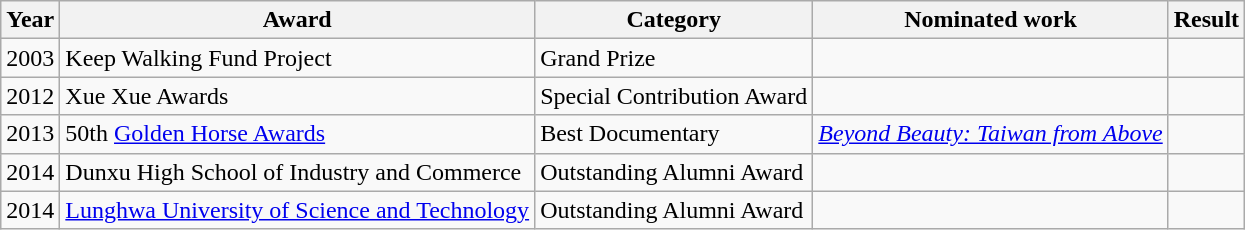<table class="wikitable sortable">
<tr>
<th>Year</th>
<th>Award</th>
<th>Category</th>
<th>Nominated work</th>
<th>Result</th>
</tr>
<tr>
<td>2003</td>
<td>Keep Walking Fund Project</td>
<td>Grand Prize</td>
<td></td>
<td></td>
</tr>
<tr>
<td>2012</td>
<td>Xue Xue Awards</td>
<td>Special Contribution Award</td>
<td></td>
<td></td>
</tr>
<tr>
<td>2013</td>
<td>50th <a href='#'>Golden Horse Awards</a></td>
<td>Best Documentary</td>
<td><em><a href='#'>Beyond Beauty: Taiwan from Above</a></em></td>
<td></td>
</tr>
<tr>
<td>2014</td>
<td>Dunxu High School of Industry and Commerce</td>
<td>Outstanding Alumni Award</td>
<td></td>
<td></td>
</tr>
<tr>
<td>2014</td>
<td><a href='#'>Lunghwa University of Science and Technology</a></td>
<td>Outstanding Alumni Award</td>
<td></td>
<td></td>
</tr>
</table>
